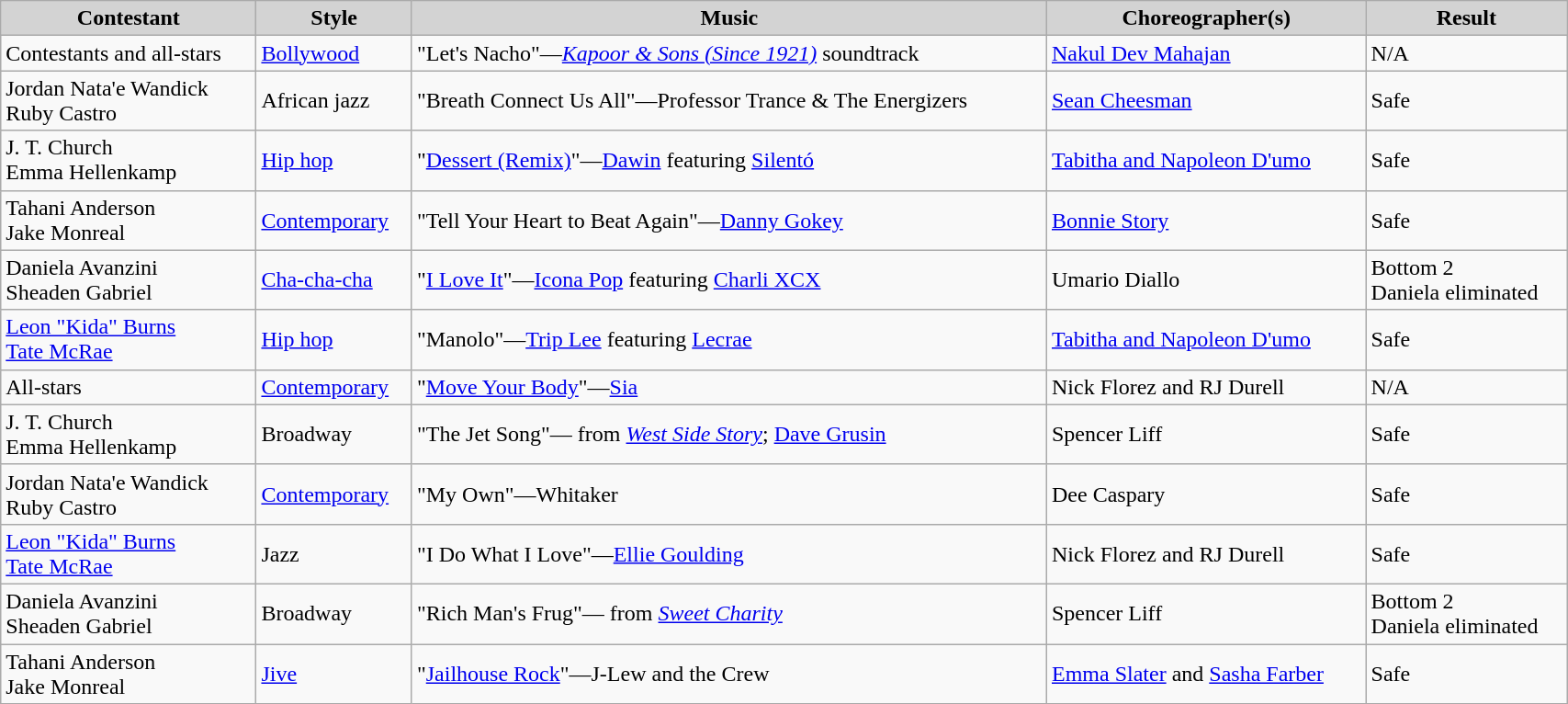<table class="wikitable" style="width:90%;">
<tr style="background:lightgrey; text-align:center;">
<td><strong>Contestant</strong></td>
<td><strong>Style</strong></td>
<td><strong>Music</strong></td>
<td><strong>Choreographer(s)</strong></td>
<td><strong>Result</strong></td>
</tr>
<tr>
<td>Contestants and all-stars</td>
<td><a href='#'>Bollywood</a></td>
<td>"Let's Nacho"—<em><a href='#'>Kapoor & Sons (Since 1921)</a></em> soundtrack</td>
<td><a href='#'>Nakul Dev Mahajan</a></td>
<td>N/A</td>
</tr>
<tr>
<td>Jordan Nata'e Wandick <br>Ruby Castro</td>
<td>African jazz</td>
<td>"Breath Connect Us All"—Professor Trance & The Energizers</td>
<td><a href='#'>Sean Cheesman</a></td>
<td>Safe</td>
</tr>
<tr>
<td>J. T. Church<br>Emma Hellenkamp</td>
<td><a href='#'>Hip hop</a></td>
<td>"<a href='#'>Dessert (Remix)</a>"—<a href='#'>Dawin</a> featuring <a href='#'>Silentó</a></td>
<td><a href='#'>Tabitha and Napoleon D'umo</a></td>
<td>Safe</td>
</tr>
<tr>
<td>Tahani Anderson<br>Jake Monreal</td>
<td><a href='#'>Contemporary</a></td>
<td>"Tell Your Heart to Beat Again"—<a href='#'>Danny Gokey</a></td>
<td><a href='#'>Bonnie Story</a></td>
<td>Safe</td>
</tr>
<tr>
<td>Daniela Avanzini<br>Sheaden Gabriel</td>
<td><a href='#'>Cha-cha-cha</a></td>
<td>"<a href='#'>I Love It</a>"—<a href='#'>Icona Pop</a> featuring <a href='#'>Charli XCX</a></td>
<td>Umario Diallo</td>
<td>Bottom 2<br>Daniela eliminated</td>
</tr>
<tr>
<td><a href='#'>Leon "Kida" Burns</a><br><a href='#'>Tate McRae</a></td>
<td><a href='#'>Hip hop</a></td>
<td>"Manolo"—<a href='#'>Trip Lee</a> featuring <a href='#'>Lecrae</a></td>
<td><a href='#'>Tabitha and Napoleon D'umo</a></td>
<td>Safe</td>
</tr>
<tr>
<td>All-stars</td>
<td><a href='#'>Contemporary</a></td>
<td>"<a href='#'>Move Your Body</a>"—<a href='#'>Sia</a></td>
<td>Nick Florez and RJ Durell</td>
<td>N/A</td>
</tr>
<tr>
<td>J. T. Church<br>Emma Hellenkamp</td>
<td>Broadway</td>
<td>"The Jet Song"— from <em><a href='#'>West Side Story</a></em>; <a href='#'>Dave Grusin</a></td>
<td>Spencer Liff</td>
<td>Safe</td>
</tr>
<tr>
<td>Jordan Nata'e Wandick <br>Ruby Castro</td>
<td><a href='#'>Contemporary</a></td>
<td>"My Own"—Whitaker</td>
<td>Dee Caspary</td>
<td>Safe</td>
</tr>
<tr>
<td><a href='#'>Leon "Kida" Burns</a><br><a href='#'>Tate McRae</a></td>
<td>Jazz</td>
<td>"I Do What I Love"—<a href='#'>Ellie Goulding</a></td>
<td>Nick Florez and RJ Durell</td>
<td>Safe</td>
</tr>
<tr>
<td>Daniela Avanzini<br>Sheaden Gabriel</td>
<td>Broadway</td>
<td>"Rich Man's Frug"— from <em><a href='#'>Sweet Charity</a></em></td>
<td>Spencer Liff</td>
<td>Bottom 2<br>Daniela eliminated</td>
</tr>
<tr>
<td>Tahani Anderson<br>Jake Monreal</td>
<td><a href='#'>Jive</a></td>
<td>"<a href='#'>Jailhouse Rock</a>"—J-Lew and the Crew</td>
<td><a href='#'>Emma Slater</a> and <a href='#'>Sasha Farber</a></td>
<td>Safe</td>
</tr>
</table>
